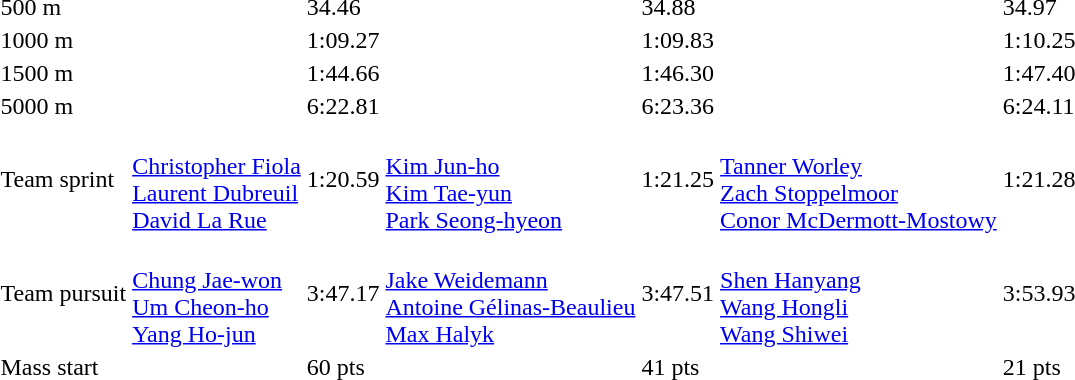<table>
<tr>
<td>500 m</td>
<td></td>
<td>34.46</td>
<td></td>
<td>34.88</td>
<td></td>
<td>34.97</td>
</tr>
<tr>
<td>1000 m</td>
<td></td>
<td>1:09.27</td>
<td></td>
<td>1:09.83</td>
<td></td>
<td>1:10.25</td>
</tr>
<tr>
<td>1500 m</td>
<td></td>
<td>1:44.66</td>
<td></td>
<td>1:46.30</td>
<td></td>
<td>1:47.40</td>
</tr>
<tr>
<td>5000 m</td>
<td></td>
<td>6:22.81</td>
<td></td>
<td>6:23.36</td>
<td></td>
<td>6:24.11</td>
</tr>
<tr>
<td>Team sprint</td>
<td><br><a href='#'>Christopher Fiola</a><br><a href='#'>Laurent Dubreuil</a><br><a href='#'>David La Rue</a></td>
<td>1:20.59</td>
<td><br><a href='#'>Kim Jun-ho</a><br><a href='#'>Kim Tae-yun</a><br><a href='#'>Park Seong-hyeon</a></td>
<td>1:21.25</td>
<td><br><a href='#'>Tanner Worley</a><br><a href='#'>Zach Stoppelmoor</a><br><a href='#'>Conor McDermott-Mostowy</a></td>
<td>1:21.28</td>
</tr>
<tr>
<td>Team pursuit</td>
<td><br><a href='#'>Chung Jae-won</a><br><a href='#'>Um Cheon-ho</a><br><a href='#'>Yang Ho-jun</a></td>
<td>3:47.17</td>
<td><br><a href='#'>Jake Weidemann</a><br><a href='#'>Antoine Gélinas-Beaulieu</a><br><a href='#'>Max Halyk</a></td>
<td>3:47.51</td>
<td><br><a href='#'>Shen Hanyang</a><br><a href='#'>Wang Hongli</a><br><a href='#'>Wang Shiwei</a></td>
<td>3:53.93</td>
</tr>
<tr>
<td>Mass start</td>
<td></td>
<td>60 pts</td>
<td></td>
<td>41 pts</td>
<td></td>
<td>21 pts</td>
</tr>
</table>
